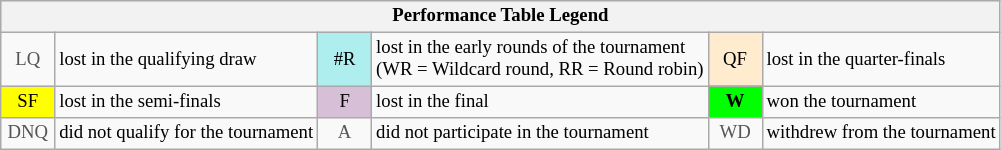<table class="wikitable" style="font-size:78%;">
<tr bgcolor="#efefef">
<th colspan="6">Performance Table Legend</th>
</tr>
<tr>
<td align="center" style="color:#555555;" width="30">LQ</td>
<td>lost in the qualifying draw</td>
<td align="center" style="background:#afeeee;">#R</td>
<td>lost in the early rounds of the tournament<br>(WR = Wildcard round, RR = Round robin)</td>
<td align="center" style="background:#ffebcd;">QF</td>
<td>lost in the quarter-finals</td>
</tr>
<tr>
<td align="center" style="background:yellow;">SF</td>
<td>lost in the semi-finals</td>
<td align="center" style="background:#D8BFD8;">F</td>
<td>lost in the final</td>
<td align="center" style="background:#00ff00;"><strong>W</strong></td>
<td>won the tournament</td>
</tr>
<tr>
<td align="center" style="color:#555555;" width="30">DNQ</td>
<td>did not qualify for the tournament</td>
<td align="center" style="color:#555555;" width="30">A</td>
<td>did not participate in the tournament</td>
<td align="center" style="color:#555555;" width="30">WD</td>
<td>withdrew from the tournament</td>
</tr>
</table>
